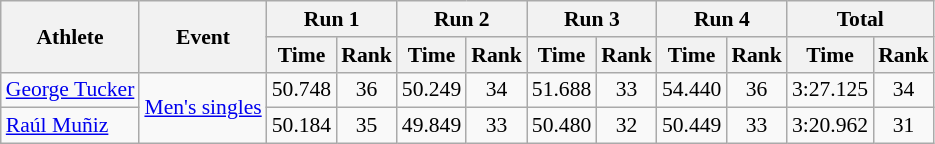<table class="wikitable" border="1" style="font-size:90%">
<tr>
<th rowspan="2">Athlete</th>
<th rowspan="2">Event</th>
<th colspan="2">Run 1</th>
<th colspan="2">Run 2</th>
<th colspan="2">Run 3</th>
<th colspan="2">Run 4</th>
<th colspan="2">Total</th>
</tr>
<tr>
<th>Time</th>
<th>Rank</th>
<th>Time</th>
<th>Rank</th>
<th>Time</th>
<th>Rank</th>
<th>Time</th>
<th>Rank</th>
<th>Time</th>
<th>Rank</th>
</tr>
<tr>
<td><a href='#'>George Tucker</a></td>
<td rowspan="2"><a href='#'>Men's singles</a></td>
<td align="center">50.748</td>
<td align="center">36</td>
<td align="center">50.249</td>
<td align="center">34</td>
<td align="center">51.688</td>
<td align="center">33</td>
<td align="center">54.440</td>
<td align="center">36</td>
<td align="center">3:27.125</td>
<td align="center">34</td>
</tr>
<tr>
<td><a href='#'>Raúl Muñiz</a></td>
<td align="center">50.184</td>
<td align="center">35</td>
<td align="center">49.849</td>
<td align="center">33</td>
<td align="center">50.480</td>
<td align="center">32</td>
<td align="center">50.449</td>
<td align="center">33</td>
<td align="center">3:20.962</td>
<td align="center">31</td>
</tr>
</table>
